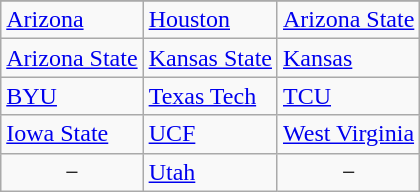<table class="wikitable">
<tr>
</tr>
<tr>
<td><a href='#'>Arizona</a></td>
<td><a href='#'>Houston</a></td>
<td><a href='#'>Arizona State</a></td>
</tr>
<tr>
<td><a href='#'>Arizona State</a></td>
<td><a href='#'>Kansas State</a></td>
<td><a href='#'>Kansas</a></td>
</tr>
<tr>
<td><a href='#'>BYU</a></td>
<td><a href='#'>Texas Tech</a></td>
<td><a href='#'>TCU</a></td>
</tr>
<tr>
<td><a href='#'>Iowa State</a></td>
<td><a href='#'>UCF</a></td>
<td><a href='#'>West Virginia</a></td>
</tr>
<tr>
<td style="text-align: center;">−</td>
<td><a href='#'>Utah</a></td>
<td style="text-align: center;">−</td>
</tr>
</table>
